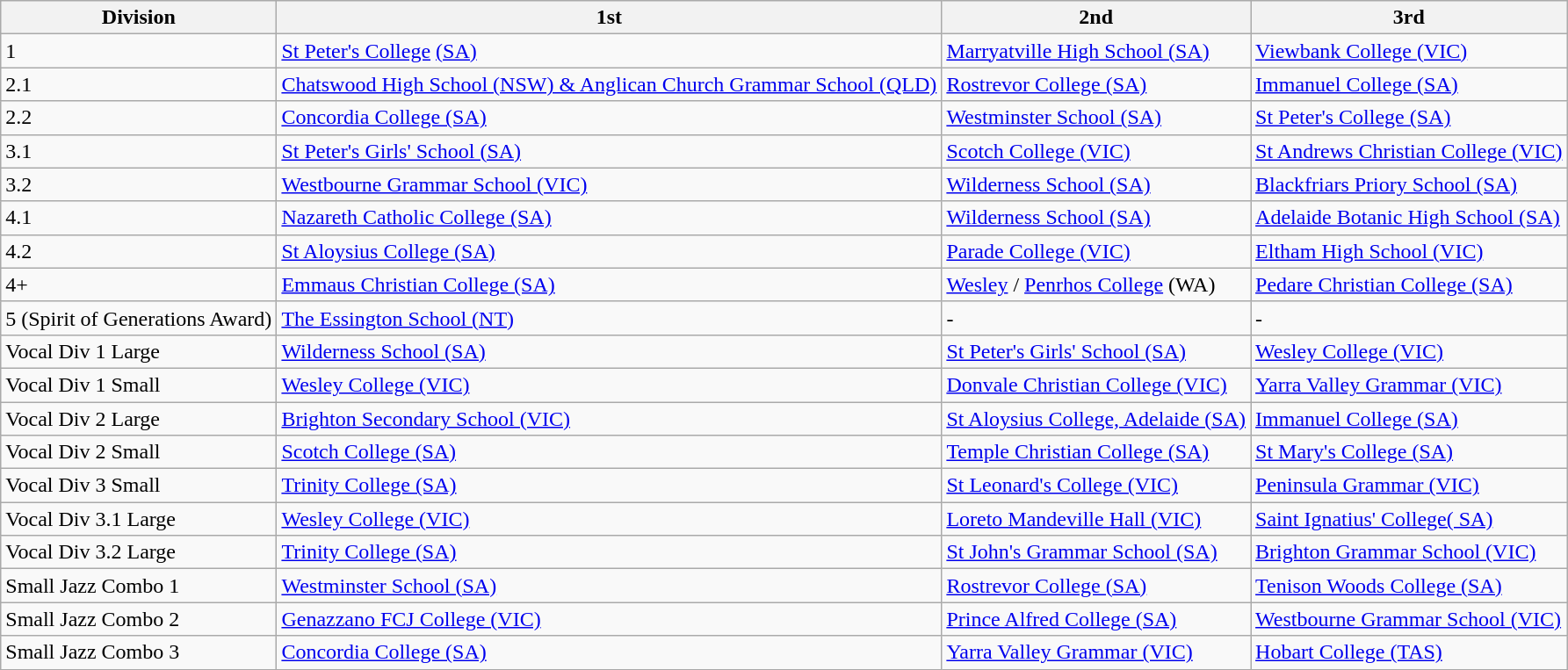<table class="wikitable">
<tr>
<th>Division</th>
<th>1st</th>
<th>2nd</th>
<th>3rd</th>
</tr>
<tr>
<td>1</td>
<td><a href='#'>St Peter's College</a> <a href='#'>(SA)</a></td>
<td><a href='#'>Marryatville High School (SA)</a></td>
<td><a href='#'>Viewbank College (VIC)</a></td>
</tr>
<tr>
<td>2.1</td>
<td><a href='#'>Chatswood High School (NSW) & Anglican Church Grammar School (QLD)</a></td>
<td><a href='#'>Rostrevor College (SA)</a></td>
<td><a href='#'>Immanuel College (SA)</a></td>
</tr>
<tr>
<td>2.2</td>
<td><a href='#'>Concordia College (SA)</a></td>
<td><a href='#'>Westminster School (SA)</a></td>
<td><a href='#'>St Peter's College (SA)</a></td>
</tr>
<tr>
<td>3.1</td>
<td><a href='#'>St Peter's Girls' School (SA)</a></td>
<td><a href='#'>Scotch College (VIC)</a></td>
<td><a href='#'>St Andrews Christian College (VIC)</a></td>
</tr>
<tr>
<td>3.2</td>
<td><a href='#'>Westbourne Grammar School (VIC)</a></td>
<td><a href='#'>Wilderness School (SA)</a></td>
<td><a href='#'>Blackfriars Priory School (SA)</a></td>
</tr>
<tr>
<td>4.1</td>
<td><a href='#'>Nazareth Catholic College (SA)</a></td>
<td><a href='#'>Wilderness School (SA)</a></td>
<td><a href='#'>Adelaide Botanic High School (SA)</a></td>
</tr>
<tr>
<td>4.2</td>
<td><a href='#'>St Aloysius College (SA)</a></td>
<td><a href='#'>Parade College (VIC)</a></td>
<td><a href='#'>Eltham High School (VIC)</a></td>
</tr>
<tr>
<td>4+</td>
<td><a href='#'>Emmaus Christian College (SA)</a></td>
<td><a href='#'>Wesley</a> / <a href='#'>Penrhos College</a> (WA)</td>
<td><a href='#'>Pedare Christian College (SA)</a></td>
</tr>
<tr>
<td>5 (Spirit of Generations Award)</td>
<td><a href='#'>The Essington School (NT)</a></td>
<td>-</td>
<td>-</td>
</tr>
<tr>
<td>Vocal Div 1 Large</td>
<td><a href='#'>Wilderness School (SA)</a></td>
<td><a href='#'>St Peter's Girls' School (SA)</a></td>
<td><a href='#'>Wesley College (VIC)</a></td>
</tr>
<tr>
<td>Vocal Div 1 Small</td>
<td><a href='#'>Wesley College (VIC)</a></td>
<td><a href='#'>Donvale Christian College (VIC)</a></td>
<td><a href='#'>Yarra Valley Grammar (VIC)</a></td>
</tr>
<tr>
<td>Vocal Div 2 Large</td>
<td><a href='#'>Brighton Secondary School (VIC)</a></td>
<td><a href='#'>St Aloysius College, Adelaide (SA)</a></td>
<td><a href='#'>Immanuel College (SA)</a></td>
</tr>
<tr>
<td>Vocal Div 2 Small</td>
<td><a href='#'>Scotch College (SA)</a></td>
<td><a href='#'>Temple Christian College (SA)</a></td>
<td><a href='#'>St Mary's College (SA)</a></td>
</tr>
<tr>
<td>Vocal Div 3 Small</td>
<td><a href='#'>Trinity College (SA)</a></td>
<td><a href='#'>St Leonard's College (VIC)</a></td>
<td><a href='#'>Peninsula Grammar (VIC)</a></td>
</tr>
<tr>
<td>Vocal Div 3.1 Large</td>
<td><a href='#'>Wesley College (VIC)</a></td>
<td><a href='#'>Loreto Mandeville Hall (VIC)</a></td>
<td><a href='#'>Saint Ignatius' College( SA)</a></td>
</tr>
<tr>
<td>Vocal Div 3.2 Large</td>
<td><a href='#'>Trinity College (SA)</a></td>
<td><a href='#'>St John's Grammar School (SA)</a></td>
<td><a href='#'>Brighton Grammar School (VIC)</a></td>
</tr>
<tr>
<td>Small Jazz Combo 1</td>
<td><a href='#'>Westminster School (SA)</a></td>
<td><a href='#'>Rostrevor College (SA)</a></td>
<td><a href='#'>Tenison Woods College (SA)</a></td>
</tr>
<tr>
<td>Small Jazz Combo 2</td>
<td><a href='#'>Genazzano FCJ College (VIC)</a></td>
<td><a href='#'>Prince Alfred College (SA)</a></td>
<td><a href='#'>Westbourne Grammar School (VIC)</a></td>
</tr>
<tr>
<td>Small Jazz Combo 3</td>
<td><a href='#'>Concordia College (SA)</a></td>
<td><a href='#'>Yarra Valley Grammar (VIC)</a></td>
<td><a href='#'>Hobart College (TAS)</a></td>
</tr>
</table>
